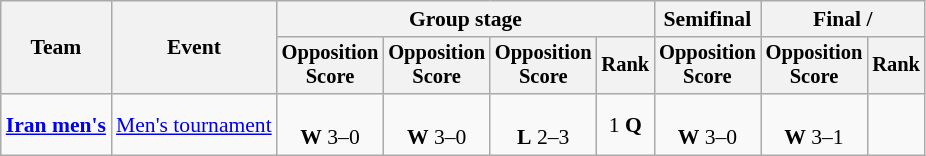<table class=wikitable style=font-size:90%;text-align:center>
<tr>
<th rowspan=2>Team</th>
<th rowspan=2>Event</th>
<th colspan=4>Group stage</th>
<th>Semifinal</th>
<th colspan=2>Final / </th>
</tr>
<tr style=font-size:95%>
<th>Opposition<br>Score</th>
<th>Opposition<br>Score</th>
<th>Opposition<br>Score</th>
<th>Rank</th>
<th>Opposition<br>Score</th>
<th>Opposition<br>Score</th>
<th>Rank</th>
</tr>
<tr>
<td align=left><strong><a href='#'>Iran men's</a></strong></td>
<td align=left><a href='#'>Men's tournament</a></td>
<td><br><strong>W</strong> 3–0</td>
<td><br><strong>W</strong> 3–0</td>
<td><br><strong>L</strong> 2–3</td>
<td>1 <strong>Q</strong></td>
<td><br><strong>W</strong> 3–0</td>
<td><br><strong>W</strong> 3–1</td>
<td></td>
</tr>
</table>
